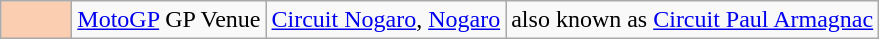<table class="wikitable">
<tr>
<td width=40px align=center style="background-color:#FBCEB1"></td>
<td><a href='#'>MotoGP</a> GP Venue</td>
<td><a href='#'>Circuit Nogaro</a>, <a href='#'>Nogaro</a></td>
<td>also known as <a href='#'>Circuit Paul Armagnac</a></td>
</tr>
</table>
